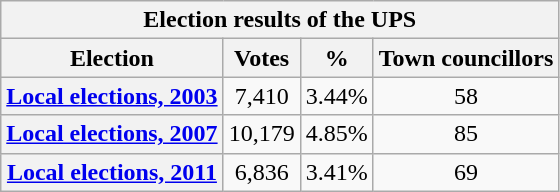<table class="wikitable">
<tr>
<th colspan="6"><strong>Election results of the UPS</strong></th>
</tr>
<tr>
<th>Election</th>
<th>Votes</th>
<th>%</th>
<th>Town councillors</th>
</tr>
<tr>
<th><a href='#'>Local elections, 2003</a></th>
<td align="center">7,410</td>
<td align="center">3.44%</td>
<td align="center">58</td>
</tr>
<tr>
<th><a href='#'>Local elections, 2007</a></th>
<td align="center">10,179</td>
<td align="center">4.85%</td>
<td align="center">85</td>
</tr>
<tr>
<th><a href='#'>Local elections, 2011</a></th>
<td align="center">6,836</td>
<td align="center">3.41%</td>
<td align="center">69</td>
</tr>
</table>
